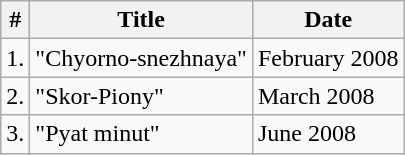<table class="wikitable">
<tr>
<th>#</th>
<th>Title</th>
<th>Date</th>
</tr>
<tr>
<td>1.</td>
<td>"Chyorno-snezhnaya"</td>
<td>February 2008</td>
</tr>
<tr>
<td>2.</td>
<td>"Skor-Piony"</td>
<td>March 2008</td>
</tr>
<tr>
<td>3.</td>
<td>"Pyat minut"</td>
<td>June 2008</td>
</tr>
</table>
